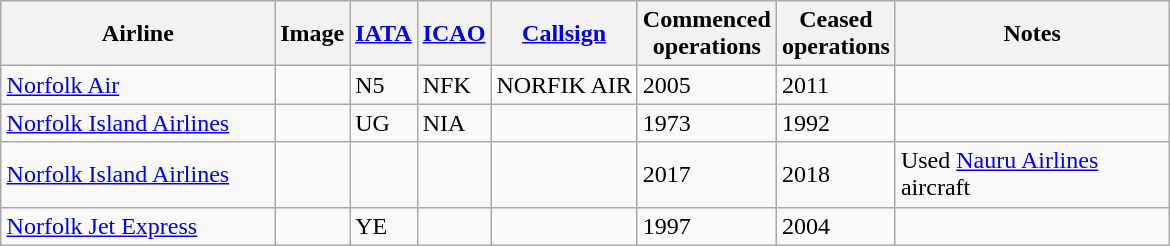<table class="wikitable sortable" style="border-collapse:collapse; margin:auto;" border="1" cellpadding="3">
<tr valign="middle">
<th style="width:175px;">Airline</th>
<th>Image</th>
<th><a href='#'>IATA</a></th>
<th><a href='#'>ICAO</a></th>
<th><a href='#'>Callsign</a></th>
<th>Commenced<br>operations</th>
<th>Ceased<br>operations</th>
<th style="width:175px;">Notes</th>
</tr>
<tr>
<td><a href='#'>Norfolk Air</a></td>
<td></td>
<td>N5</td>
<td>NFK</td>
<td>NORFIK AIR</td>
<td>2005</td>
<td>2011</td>
<td></td>
</tr>
<tr>
<td><a href='#'>Norfolk Island Airlines</a></td>
<td></td>
<td>UG</td>
<td>NIA</td>
<td></td>
<td>1973</td>
<td>1992</td>
<td></td>
</tr>
<tr>
<td><a href='#'>Norfolk Island Airlines</a></td>
<td></td>
<td></td>
<td></td>
<td></td>
<td>2017</td>
<td>2018</td>
<td>Used <a href='#'>Nauru Airlines</a> aircraft</td>
</tr>
<tr>
<td><a href='#'>Norfolk Jet Express</a></td>
<td></td>
<td>YE</td>
<td></td>
<td></td>
<td>1997</td>
<td>2004</td>
<td></td>
</tr>
</table>
